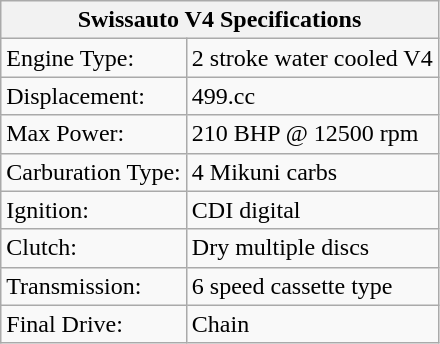<table class="wikitable">
<tr>
<th colspan=3>Swissauto V4 Specifications</th>
</tr>
<tr>
<td>Engine Type:</td>
<td>2 stroke water cooled V4</td>
</tr>
<tr>
<td>Displacement:</td>
<td>499.cc</td>
</tr>
<tr>
<td>Max Power:</td>
<td>210 BHP @ 12500 rpm</td>
</tr>
<tr>
<td>Carburation Type:</td>
<td>4 Mikuni carbs</td>
</tr>
<tr>
<td>Ignition:</td>
<td>CDI digital</td>
</tr>
<tr>
<td>Clutch:</td>
<td>Dry multiple discs</td>
</tr>
<tr>
<td>Transmission:</td>
<td>6 speed cassette type</td>
</tr>
<tr>
<td>Final Drive:</td>
<td>Chain</td>
</tr>
</table>
